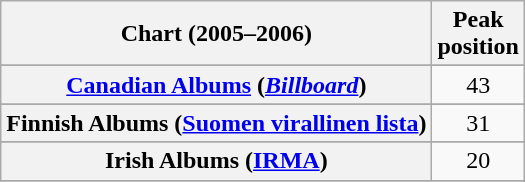<table class="wikitable sortable plainrowheaders">
<tr>
<th scope="col">Chart (2005–2006)</th>
<th scope="col">Peak<br>position</th>
</tr>
<tr>
</tr>
<tr>
</tr>
<tr>
</tr>
<tr>
<th scope="row"><a href='#'>Canadian Albums</a> (<a href='#'><em>Billboard</em></a>)</th>
<td style="text-align:center">43</td>
</tr>
<tr>
</tr>
<tr>
<th scope="row">Finnish Albums (<a href='#'>Suomen virallinen lista</a>)</th>
<td style="text-align:center">31</td>
</tr>
<tr>
</tr>
<tr>
</tr>
<tr>
<th scope="row">Irish Albums (<a href='#'>IRMA</a>)</th>
<td style="text-align:center">20</td>
</tr>
<tr>
</tr>
<tr>
</tr>
<tr>
</tr>
<tr>
</tr>
<tr>
</tr>
<tr>
</tr>
<tr>
</tr>
<tr>
</tr>
</table>
